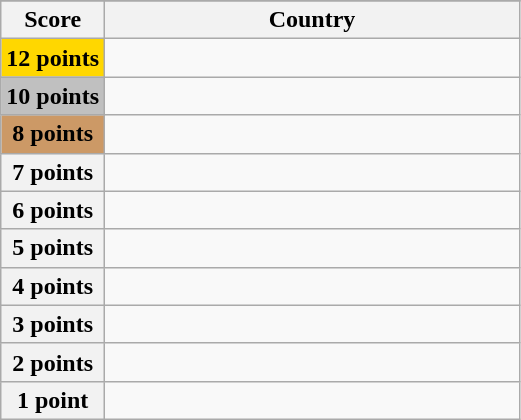<table class="wikitable">
<tr>
</tr>
<tr>
<th scope="col" width="20%">Score</th>
<th scope="col">Country</th>
</tr>
<tr>
<th scope="row" style="background:gold">12 points</th>
<td></td>
</tr>
<tr>
<th scope="row" style="background:silver">10 points</th>
<td></td>
</tr>
<tr>
<th scope="row" style="background:#CC9966">8 points</th>
<td></td>
</tr>
<tr>
<th scope="row">7 points</th>
<td></td>
</tr>
<tr>
<th scope="row">6 points</th>
<td></td>
</tr>
<tr>
<th scope="row">5 points</th>
<td></td>
</tr>
<tr>
<th scope="row">4 points</th>
<td></td>
</tr>
<tr>
<th scope="row">3 points</th>
<td></td>
</tr>
<tr>
<th scope="row">2 points</th>
<td></td>
</tr>
<tr>
<th scope="row">1 point</th>
<td></td>
</tr>
</table>
